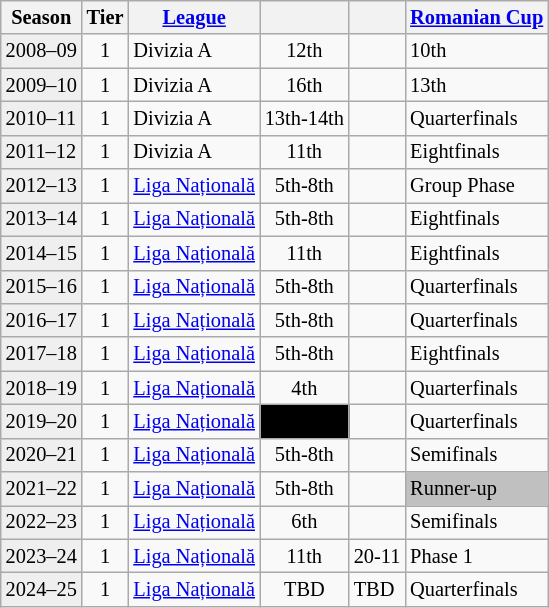<table class="wikitable" style="font-size:85%">
<tr>
<th>Season</th>
<th>Tier</th>
<th><a href='#'>League</a></th>
<th></th>
<th></th>
<th><a href='#'>Romanian Cup</a></th>
</tr>
<tr>
<td style="background: #efefef">2008–09</td>
<td align="center">1</td>
<td>Divizia A</td>
<td align="center">12th</td>
<td></td>
<td>10th</td>
</tr>
<tr>
<td style="background: #efefef">2009–10</td>
<td align="center">1</td>
<td>Divizia A</td>
<td align="center">16th</td>
<td></td>
<td>13th</td>
</tr>
<tr>
<td style="background: #efefef">2010–11</td>
<td align="center">1</td>
<td>Divizia A</td>
<td align="center">13th-14th</td>
<td></td>
<td>Quarterfinals</td>
</tr>
<tr>
<td style="background: #efefef">2011–12</td>
<td align="center">1</td>
<td>Divizia A</td>
<td align="center">11th</td>
<td></td>
<td>Eightfinals</td>
</tr>
<tr>
<td style="background: #efefef">2012–13</td>
<td align="center">1</td>
<td><a href='#'>Liga Națională</a></td>
<td align="center">5th-8th</td>
<td></td>
<td>Group Phase</td>
</tr>
<tr>
<td style="background: #efefef">2013–14</td>
<td align="center">1</td>
<td><a href='#'>Liga Națională</a></td>
<td align="center">5th-8th</td>
<td></td>
<td>Eightfinals</td>
</tr>
<tr>
<td style="background: #efefef">2014–15</td>
<td align="center">1</td>
<td><a href='#'>Liga Națională</a></td>
<td align="center">11th</td>
<td></td>
<td>Eightfinals</td>
</tr>
<tr>
<td style="background: #efefef">2015–16</td>
<td align="center">1</td>
<td><a href='#'>Liga Națională</a></td>
<td align="center">5th-8th</td>
<td></td>
<td>Quarterfinals</td>
</tr>
<tr>
<td style="background: #efefef">2016–17</td>
<td align="center">1</td>
<td><a href='#'>Liga Națională</a></td>
<td align="center">5th-8th</td>
<td></td>
<td>Quarterfinals</td>
</tr>
<tr>
<td style="background: #efefef">2017–18</td>
<td align="center">1</td>
<td><a href='#'>Liga Națională</a></td>
<td align="center">5th-8th</td>
<td></td>
<td>Eightfinals</td>
</tr>
<tr>
<td style="background: #efefef">2018–19</td>
<td align="center">1</td>
<td><a href='#'>Liga Națională</a></td>
<td align="center">4th</td>
<td></td>
<td>Quarterfinals</td>
</tr>
<tr>
<td style="background:#efefef">2019–20</td>
<td align="center">1</td>
<td><a href='#'>Liga Națională</a></td>
<td style="background:black; color:white" align="center"></td>
<td></td>
<td>Quarterfinals</td>
</tr>
<tr>
<td style="background:#efefef">2020–21</td>
<td align="center">1</td>
<td><a href='#'>Liga Națională</a></td>
<td align="center">5th-8th</td>
<td></td>
<td>Semifinals</td>
</tr>
<tr>
<td style="background:#efefef">2021–22</td>
<td align="center">1</td>
<td><a href='#'>Liga Națională</a></td>
<td align="center">5th-8th</td>
<td></td>
<td style="background: silver">Runner-up</td>
</tr>
<tr>
<td style="background:#efefef">2022–23</td>
<td align="center">1</td>
<td><a href='#'>Liga Națională</a></td>
<td align="center">6th</td>
<td></td>
<td>Semifinals</td>
</tr>
<tr>
<td style="background:#efefef">2023–24</td>
<td align="center">1</td>
<td><a href='#'>Liga Națională</a></td>
<td align="center">11th</td>
<td>20-11</td>
<td>Phase 1</td>
</tr>
<tr>
<td style="background:#efefef">2024–25</td>
<td align="center">1</td>
<td><a href='#'>Liga Națională</a></td>
<td align="center">TBD</td>
<td>TBD</td>
<td>Quarterfinals</td>
</tr>
</table>
